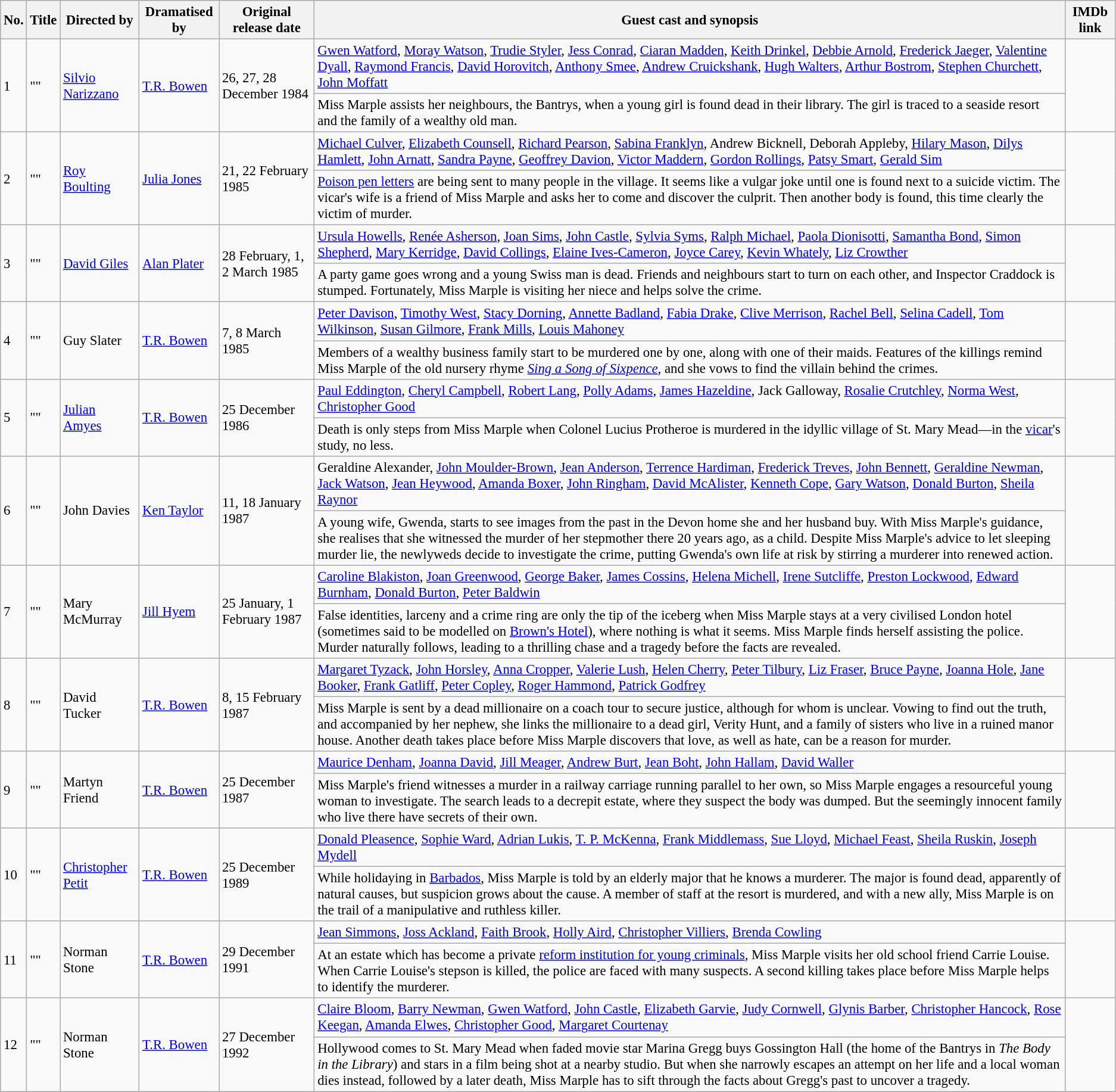<table class="wikitable" style="font-size: 95%;">
<tr style="background:#EFEFEF">
<th><strong>No.</strong></th>
<th><strong>Title</strong></th>
<th><strong>Directed by</strong></th>
<th><strong>Dramatised by</strong></th>
<th><strong>Original release date</strong></th>
<th><strong>Guest cast and synopsis</strong></th>
<th><strong>IMDb link</strong></th>
</tr>
<tr>
<td rowspan=2>1</td>
<td rowspan=2>""</td>
<td rowspan=2><a href='#'>Silvio Narizzano</a></td>
<td rowspan=2><a href='#'>T.R. Bowen</a></td>
<td rowspan=2>26, 27, 28 December 1984</td>
<td><a href='#'>Gwen Watford</a>, <a href='#'>Moray Watson</a>, <a href='#'>Trudie Styler</a>, <a href='#'>Jess Conrad</a>, <a href='#'>Ciaran Madden</a>, <a href='#'>Keith Drinkel</a>, <a href='#'>Debbie Arnold</a>, <a href='#'>Frederick Jaeger</a>, <a href='#'>Valentine Dyall</a>, <a href='#'>Raymond Francis</a>, <a href='#'>David Horovitch</a>, <a href='#'>Anthony Smee</a>, <a href='#'>Andrew Cruickshank</a>, <a href='#'>Hugh Walters</a>, <a href='#'>Arthur Bostrom</a>, <a href='#'>Stephen Churchett</a>, <a href='#'>John Moffatt</a></td>
<td rowspan="2" style="text-align:center;"></td>
</tr>
<tr>
<td>Miss Marple assists her neighbours, the Bantrys, when a young girl is found dead in their library. The girl is traced to a seaside resort and the family of a wealthy old man.</td>
</tr>
<tr>
<td rowspan=2>2</td>
<td rowspan=2>""</td>
<td rowspan=2><a href='#'>Roy Boulting</a></td>
<td rowspan=2><a href='#'>Julia Jones</a></td>
<td rowspan=2>21, 22 February 1985</td>
<td><a href='#'>Michael Culver</a>, <a href='#'>Elizabeth Counsell</a>, <a href='#'>Richard Pearson</a>, <a href='#'>Sabina Franklyn</a>, Andrew Bicknell, Deborah Appleby, <a href='#'>Hilary Mason</a>, <a href='#'>Dilys Hamlett</a>, <a href='#'>John Arnatt</a>, <a href='#'>Sandra Payne</a>, <a href='#'>Geoffrey Davion</a>, <a href='#'>Victor Maddern</a>, <a href='#'>Gordon Rollings</a>, <a href='#'>Patsy Smart</a>, <a href='#'>Gerald Sim</a></td>
<td rowspan="2" style="text-align:center;"></td>
</tr>
<tr>
<td><a href='#'>Poison pen letters</a> are being sent to many people in the village. It seems like a vulgar joke until one is found next to a suicide victim. The vicar's wife is a friend of Miss Marple and asks her to come and discover the culprit. Then another body is found, this time clearly the victim of murder.</td>
</tr>
<tr>
<td rowspan=2>3</td>
<td rowspan=2>""</td>
<td rowspan=2><a href='#'>David Giles</a></td>
<td rowspan=2><a href='#'>Alan Plater</a></td>
<td rowspan=2>28 February, 1, 2 March 1985</td>
<td><a href='#'>Ursula Howells</a>, <a href='#'>Renée Asherson</a>, <a href='#'>Joan Sims</a>, <a href='#'>John Castle</a>, <a href='#'>Sylvia Syms</a>, <a href='#'>Ralph Michael</a>, <a href='#'>Paola Dionisotti</a>, <a href='#'>Samantha Bond</a>, <a href='#'>Simon Shepherd</a>, <a href='#'>Mary Kerridge</a>,  <a href='#'>David Collings</a>, <a href='#'>Elaine Ives-Cameron</a>, <a href='#'>Joyce Carey</a>, <a href='#'>Kevin Whately</a>, <a href='#'>Liz Crowther</a></td>
<td rowspan="2" style="text-align:center;"></td>
</tr>
<tr>
<td>A party game goes wrong and a young Swiss man is dead. Friends and neighbours start to turn on each other, and Inspector Craddock is stumped. Fortunately, Miss Marple is visiting her niece and helps solve the crime.</td>
</tr>
<tr>
<td rowspan=2>4</td>
<td rowspan=2>""</td>
<td rowspan=2>Guy Slater</td>
<td rowspan=2><a href='#'>T.R. Bowen</a></td>
<td rowspan=2>7, 8 March 1985</td>
<td><a href='#'>Peter Davison</a>, <a href='#'>Timothy West</a>, <a href='#'>Stacy Dorning</a>, <a href='#'>Annette Badland</a>, <a href='#'>Fabia Drake</a>, <a href='#'>Clive Merrison</a>, <a href='#'>Rachel Bell</a>, <a href='#'>Selina Cadell</a>, <a href='#'>Tom Wilkinson</a>, <a href='#'>Susan Gilmore</a>, <a href='#'>Frank Mills</a>, <a href='#'>Louis Mahoney</a></td>
<td rowspan="2" style="text-align:center;"></td>
</tr>
<tr>
<td>Members of a wealthy business family start to be murdered one by one, along with one of their maids. Features of the killings remind Miss Marple of the old nursery rhyme <em><a href='#'>Sing a Song of Sixpence</a></em>, and she vows to find the villain behind the crimes.</td>
</tr>
<tr>
<td rowspan=2>5</td>
<td rowspan=2>""</td>
<td rowspan=2><a href='#'>Julian Amyes</a></td>
<td rowspan=2><a href='#'>T.R. Bowen</a></td>
<td rowspan=2>25 December 1986</td>
<td><a href='#'>Paul Eddington</a>, <a href='#'>Cheryl Campbell</a>, <a href='#'>Robert Lang</a>, <a href='#'>Polly Adams</a>, <a href='#'>James Hazeldine</a>, Jack Galloway, <a href='#'>Rosalie Crutchley</a>, <a href='#'>Norma West</a>, <a href='#'>Christopher Good</a></td>
<td rowspan="2" style="text-align:center;"></td>
</tr>
<tr>
<td>Death is only steps from Miss Marple when Colonel Lucius Protheroe is murdered in the idyllic village of St. Mary Mead—in the <a href='#'>vicar</a>'s study, no less.</td>
</tr>
<tr>
<td rowspan=2>6</td>
<td rowspan=2>""</td>
<td rowspan=2>John Davies</td>
<td rowspan=2><a href='#'>Ken Taylor</a></td>
<td rowspan=2>11, 18 January 1987</td>
<td>Geraldine Alexander, <a href='#'>John Moulder-Brown</a>, <a href='#'>Jean Anderson</a>, <a href='#'>Terrence Hardiman</a>, <a href='#'>Frederick Treves</a>, <a href='#'>John Bennett</a>, <a href='#'>Geraldine Newman</a>, <a href='#'>Jack Watson</a>, <a href='#'>Jean Heywood</a>, <a href='#'>Amanda Boxer</a>, <a href='#'>John Ringham</a>, <a href='#'>David McAlister</a>, <a href='#'>Kenneth Cope</a>, <a href='#'>Gary Watson</a>, <a href='#'>Donald Burton</a>, <a href='#'>Sheila Raynor</a></td>
<td rowspan="2" style="text-align:center;"></td>
</tr>
<tr>
<td>A young wife, Gwenda, starts to see images from the past in the Devon home she and her husband buy. With Miss Marple's guidance, she realises that she witnessed the murder of her stepmother there 20 years ago, as a child. Despite Miss Marple's advice to let sleeping murder lie, the newlyweds decide to investigate the crime, putting Gwenda's own life at risk by stirring a murderer into renewed action.</td>
</tr>
<tr>
<td rowspan=2>7</td>
<td rowspan=2>""</td>
<td rowspan=2>Mary McMurray</td>
<td rowspan=2><a href='#'>Jill Hyem</a></td>
<td rowspan=2>25 January, 1 February 1987</td>
<td><a href='#'>Caroline Blakiston</a>, <a href='#'>Joan Greenwood</a>, <a href='#'>George Baker</a>, <a href='#'>James Cossins</a>, <a href='#'>Helena Michell</a>, <a href='#'>Irene Sutcliffe</a>, <a href='#'>Preston Lockwood</a>, <a href='#'>Edward Burnham</a>, <a href='#'>Donald Burton</a>, <a href='#'>Peter Baldwin</a></td>
<td rowspan="2" style="text-align:center;"></td>
</tr>
<tr>
<td>False identities, larceny and a crime ring are only the tip of the iceberg when Miss Marple stays at a very civilised London hotel (sometimes said to be modelled on <a href='#'>Brown's Hotel</a>), where nothing is what it seems. Miss Marple finds herself assisting the police. Murder naturally follows, leading to a thrilling chase and a tragedy before the facts are revealed.</td>
</tr>
<tr>
<td rowspan=2>8</td>
<td rowspan=2>""</td>
<td rowspan=2>David Tucker</td>
<td rowspan=2><a href='#'>T.R. Bowen</a></td>
<td rowspan=2>8, 15 February 1987</td>
<td><a href='#'>Margaret Tyzack</a>, <a href='#'>John Horsley</a>, <a href='#'>Anna Cropper</a>, <a href='#'>Valerie Lush</a>, <a href='#'>Helen Cherry</a>, <a href='#'>Peter Tilbury</a>, <a href='#'>Liz Fraser</a>, <a href='#'>Bruce Payne</a>, <a href='#'>Joanna Hole</a>, <a href='#'>Jane Booker</a>,  <a href='#'>Frank Gatliff</a>, <a href='#'>Peter Copley</a>, <a href='#'>Roger Hammond</a>, <a href='#'>Patrick Godfrey</a></td>
<td rowspan="2" style="text-align:center;"></td>
</tr>
<tr>
<td>Miss Marple is sent by a dead millionaire on a coach tour to secure justice, although for whom is unclear. Vowing to find out the truth, and accompanied by her nephew, she links the millionaire to a dead girl, Verity Hunt, and a family of sisters who live in a ruined manor house. Another death takes place before Miss Marple discovers that love, as well as hate, can be a reason for murder.</td>
</tr>
<tr>
<td rowspan=2>9</td>
<td rowspan=2>""</td>
<td rowspan=2>Martyn Friend</td>
<td rowspan=2><a href='#'>T.R. Bowen</a></td>
<td rowspan=2>25 December 1987</td>
<td><a href='#'>Maurice Denham</a>, <a href='#'>Joanna David</a>, <a href='#'>Jill Meager</a>, <a href='#'>Andrew Burt</a>, <a href='#'>Jean Boht</a>, <a href='#'>John Hallam</a>, <a href='#'>David Waller</a></td>
<td rowspan="2" style="text-align:center;"></td>
</tr>
<tr>
<td>Miss Marple's friend witnesses a murder in a railway carriage running parallel to her own, so Miss Marple engages a resourceful young woman to investigate. The search leads to a decrepit estate, where they suspect the body was dumped. But the seemingly innocent family who live there have secrets of their own.</td>
</tr>
<tr>
<td rowspan=2>10</td>
<td rowspan=2>""</td>
<td rowspan=2><a href='#'>Christopher Petit</a></td>
<td rowspan=2><a href='#'>T.R. Bowen</a></td>
<td rowspan=2>25 December 1989</td>
<td><a href='#'>Donald Pleasence</a>, <a href='#'>Sophie Ward</a>, <a href='#'>Adrian Lukis</a>, <a href='#'>T. P. McKenna</a>, <a href='#'>Frank Middlemass</a>, <a href='#'>Sue Lloyd</a>, <a href='#'>Michael Feast</a>, <a href='#'>Sheila Ruskin</a>, <a href='#'>Joseph Mydell</a></td>
<td rowspan="2" style="text-align:center;"></td>
</tr>
<tr>
<td>While holidaying in <a href='#'>Barbados</a>, Miss Marple is told by an elderly major that he knows a murderer. The major is found dead, apparently of natural causes, but suspicion grows about the cause. A member of staff at the resort is murdered, and with a new ally, Miss Marple is on the trail of a manipulative and ruthless killer.</td>
</tr>
<tr>
<td rowspan=2>11</td>
<td rowspan=2>""</td>
<td rowspan=2>Norman Stone</td>
<td rowspan=2><a href='#'>T.R. Bowen</a></td>
<td rowspan=2>29 December 1991</td>
<td><a href='#'>Jean Simmons</a>, <a href='#'>Joss Ackland</a>, <a href='#'>Faith Brook</a>, <a href='#'>Holly Aird</a>, <a href='#'>Christopher Villiers</a>, <a href='#'>Brenda Cowling</a></td>
<td rowspan="2" style="text-align:center;"></td>
</tr>
<tr>
<td>At an estate which has become a private <a href='#'>reform institution for young criminals</a>, Miss Marple visits her old school friend Carrie Louise. When Carrie Louise's stepson is killed, the police are faced with many suspects. A second killing takes place before Miss Marple helps to identify the murderer.</td>
</tr>
<tr>
<td rowspan=2>12</td>
<td rowspan=2>""</td>
<td rowspan=2>Norman Stone</td>
<td rowspan=2><a href='#'>T.R. Bowen</a></td>
<td rowspan=2>27 December 1992</td>
<td><a href='#'>Claire Bloom</a>, <a href='#'>Barry Newman</a>, <a href='#'>Gwen Watford</a>, <a href='#'>John Castle</a>, <a href='#'>Elizabeth Garvie</a>, <a href='#'>Judy Cornwell</a>, <a href='#'>Glynis Barber</a>, <a href='#'>Christopher Hancock</a>, <a href='#'>Rose Keegan</a>, <a href='#'>Amanda Elwes</a>, <a href='#'>Christopher Good</a>, <a href='#'>Margaret Courtenay</a></td>
<td rowspan="2" style="text-align:center;"></td>
</tr>
<tr>
<td>Hollywood comes to St. Mary Mead when faded movie star Marina Gregg buys Gossington Hall (the home of the Bantrys in <em>The Body in the Library</em>) and stars in a film being shot at a nearby studio. But when she narrowly escapes an attempt on her life and a local woman dies instead, followed by a later death, Miss Marple has to sift through the facts about Gregg's past to uncover a tragedy.</td>
</tr>
</table>
